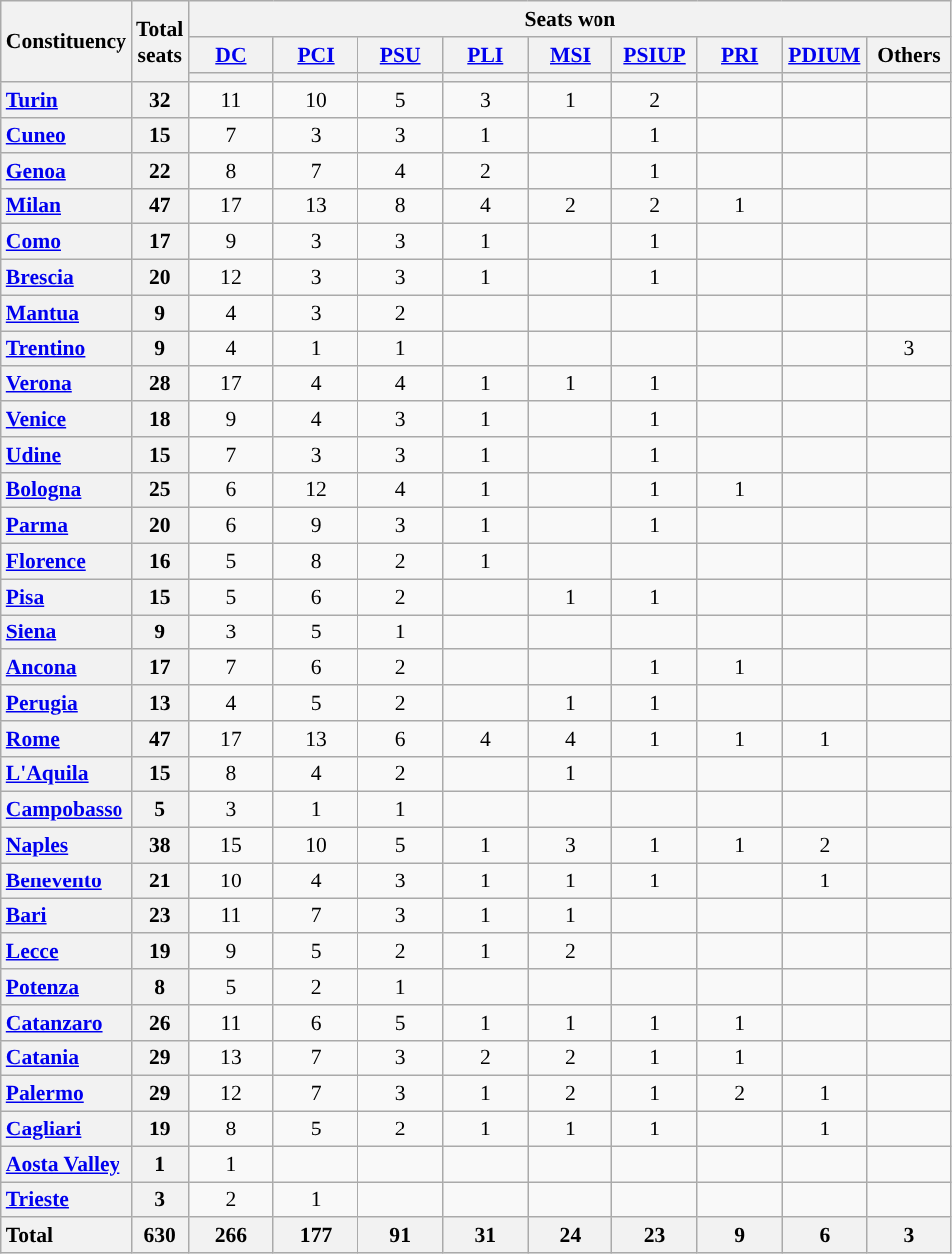<table class="wikitable" style="text-align:center; font-size: 0.9em">
<tr>
<th rowspan="3">Constituency</th>
<th rowspan="3">Total<br>seats</th>
<th colspan="9">Seats won</th>
</tr>
<tr>
<th class="unsortable" style="width:50px;"><a href='#'>DC</a></th>
<th class="unsortable" style="width:50px;"><a href='#'>PCI</a></th>
<th class="unsortable" style="width:50px;"><a href='#'>PSU</a></th>
<th class="unsortable" style="width:50px;"><a href='#'>PLI</a></th>
<th class="unsortable" style="width:50px;"><a href='#'>MSI</a></th>
<th class="unsortable" style="width:50px;"><a href='#'>PSIUP</a></th>
<th class="unsortable" style="width:50px;"><a href='#'>PRI</a></th>
<th class="unsortable" style="width:50px;"><a href='#'>PDIUM</a></th>
<th class="unsortable" style="width:50px;">Others</th>
</tr>
<tr>
<th style="background:"></th>
<th style="background:"></th>
<th style="background:"></th>
<th style="background:"></th>
<th style="background:"></th>
<th style="background:"></th>
<th style="background:"></th>
<th style="background:"></th>
<th style="background:"></th>
</tr>
<tr>
<th style="text-align: left;"><a href='#'>Turin</a></th>
<th>32</th>
<td>11</td>
<td>10</td>
<td>5</td>
<td>3</td>
<td>1</td>
<td>2</td>
<td></td>
<td></td>
<td></td>
</tr>
<tr>
<th style="text-align: left;"><a href='#'>Cuneo</a></th>
<th>15</th>
<td>7</td>
<td>3</td>
<td>3</td>
<td>1</td>
<td></td>
<td>1</td>
<td></td>
<td></td>
<td></td>
</tr>
<tr>
<th style="text-align: left;"><a href='#'>Genoa</a></th>
<th>22</th>
<td>8</td>
<td>7</td>
<td>4</td>
<td>2</td>
<td></td>
<td>1</td>
<td></td>
<td></td>
<td></td>
</tr>
<tr>
<th style="text-align: left;"><a href='#'>Milan</a></th>
<th>47</th>
<td>17</td>
<td>13</td>
<td>8</td>
<td>4</td>
<td>2</td>
<td>2</td>
<td>1</td>
<td></td>
<td></td>
</tr>
<tr>
<th style="text-align: left;"><a href='#'>Como</a></th>
<th>17</th>
<td>9</td>
<td>3</td>
<td>3</td>
<td>1</td>
<td></td>
<td>1</td>
<td></td>
<td></td>
<td></td>
</tr>
<tr>
<th style="text-align: left;"><a href='#'>Brescia</a></th>
<th>20</th>
<td>12</td>
<td>3</td>
<td>3</td>
<td>1</td>
<td></td>
<td>1</td>
<td></td>
<td></td>
<td></td>
</tr>
<tr>
<th style="text-align: left;"><a href='#'>Mantua</a></th>
<th>9</th>
<td>4</td>
<td>3</td>
<td>2</td>
<td></td>
<td></td>
<td></td>
<td></td>
<td></td>
<td></td>
</tr>
<tr>
<th style="text-align: left;"><a href='#'>Trentino</a></th>
<th>9</th>
<td>4</td>
<td>1</td>
<td>1</td>
<td></td>
<td></td>
<td></td>
<td></td>
<td></td>
<td>3</td>
</tr>
<tr>
<th style="text-align: left;"><a href='#'>Verona</a></th>
<th>28</th>
<td>17</td>
<td>4</td>
<td>4</td>
<td>1</td>
<td>1</td>
<td>1</td>
<td></td>
<td></td>
<td></td>
</tr>
<tr>
<th style="text-align: left;"><a href='#'>Venice</a></th>
<th>18</th>
<td>9</td>
<td>4</td>
<td>3</td>
<td>1</td>
<td></td>
<td>1</td>
<td></td>
<td></td>
<td></td>
</tr>
<tr>
<th style="text-align: left;"><a href='#'>Udine</a></th>
<th>15</th>
<td>7</td>
<td>3</td>
<td>3</td>
<td>1</td>
<td></td>
<td>1</td>
<td></td>
<td></td>
<td></td>
</tr>
<tr>
<th style="text-align: left;"><a href='#'>Bologna</a></th>
<th>25</th>
<td>6</td>
<td>12</td>
<td>4</td>
<td>1</td>
<td></td>
<td>1</td>
<td>1</td>
<td></td>
<td></td>
</tr>
<tr>
<th style="text-align: left;"><a href='#'>Parma</a></th>
<th>20</th>
<td>6</td>
<td>9</td>
<td>3</td>
<td>1</td>
<td></td>
<td>1</td>
<td></td>
<td></td>
<td></td>
</tr>
<tr>
<th style="text-align: left;"><a href='#'>Florence</a></th>
<th>16</th>
<td>5</td>
<td>8</td>
<td>2</td>
<td>1</td>
<td></td>
<td></td>
<td></td>
<td></td>
<td></td>
</tr>
<tr>
<th style="text-align: left;"><a href='#'>Pisa</a></th>
<th>15</th>
<td>5</td>
<td>6</td>
<td>2</td>
<td></td>
<td>1</td>
<td>1</td>
<td></td>
<td></td>
<td></td>
</tr>
<tr>
<th style="text-align: left;"><a href='#'>Siena</a></th>
<th>9</th>
<td>3</td>
<td>5</td>
<td>1</td>
<td></td>
<td></td>
<td></td>
<td></td>
<td></td>
<td></td>
</tr>
<tr>
<th style="text-align: left;"><a href='#'>Ancona</a></th>
<th>17</th>
<td>7</td>
<td>6</td>
<td>2</td>
<td></td>
<td></td>
<td>1</td>
<td>1</td>
<td></td>
<td></td>
</tr>
<tr>
<th style="text-align: left;"><a href='#'>Perugia</a></th>
<th>13</th>
<td>4</td>
<td>5</td>
<td>2</td>
<td></td>
<td>1</td>
<td>1</td>
<td></td>
<td></td>
<td></td>
</tr>
<tr>
<th style="text-align: left;"><a href='#'>Rome</a></th>
<th>47</th>
<td>17</td>
<td>13</td>
<td>6</td>
<td>4</td>
<td>4</td>
<td>1</td>
<td>1</td>
<td>1</td>
<td></td>
</tr>
<tr>
<th style="text-align: left;"><a href='#'>L'Aquila</a></th>
<th>15</th>
<td>8</td>
<td>4</td>
<td>2</td>
<td></td>
<td>1</td>
<td></td>
<td></td>
<td></td>
<td></td>
</tr>
<tr>
<th style="text-align: left;"><a href='#'>Campobasso</a></th>
<th>5</th>
<td>3</td>
<td>1</td>
<td>1</td>
<td></td>
<td></td>
<td></td>
<td></td>
<td></td>
<td></td>
</tr>
<tr>
<th style="text-align: left;"><a href='#'>Naples</a></th>
<th>38</th>
<td>15</td>
<td>10</td>
<td>5</td>
<td>1</td>
<td>3</td>
<td>1</td>
<td>1</td>
<td>2</td>
<td></td>
</tr>
<tr>
<th style="text-align: left;"><a href='#'>Benevento</a></th>
<th>21</th>
<td>10</td>
<td>4</td>
<td>3</td>
<td>1</td>
<td>1</td>
<td>1</td>
<td></td>
<td>1</td>
<td></td>
</tr>
<tr>
<th style="text-align: left;"><a href='#'>Bari</a></th>
<th>23</th>
<td>11</td>
<td>7</td>
<td>3</td>
<td>1</td>
<td>1</td>
<td></td>
<td></td>
<td></td>
<td></td>
</tr>
<tr>
<th style="text-align: left;"><a href='#'>Lecce</a></th>
<th>19</th>
<td>9</td>
<td>5</td>
<td>2</td>
<td>1</td>
<td>2</td>
<td></td>
<td></td>
<td></td>
<td></td>
</tr>
<tr>
<th style="text-align: left;"><a href='#'>Potenza</a></th>
<th>8</th>
<td>5</td>
<td>2</td>
<td>1</td>
<td></td>
<td></td>
<td></td>
<td></td>
<td></td>
<td></td>
</tr>
<tr>
<th style="text-align: left;"><a href='#'>Catanzaro</a></th>
<th>26</th>
<td>11</td>
<td>6</td>
<td>5</td>
<td>1</td>
<td>1</td>
<td>1</td>
<td>1</td>
<td></td>
<td></td>
</tr>
<tr>
<th style="text-align: left;"><a href='#'>Catania</a></th>
<th>29</th>
<td>13</td>
<td>7</td>
<td>3</td>
<td>2</td>
<td>2</td>
<td>1</td>
<td>1</td>
<td></td>
<td></td>
</tr>
<tr>
<th style="text-align: left;"><a href='#'>Palermo</a></th>
<th>29</th>
<td>12</td>
<td>7</td>
<td>3</td>
<td>1</td>
<td>2</td>
<td>1</td>
<td>2</td>
<td>1</td>
<td></td>
</tr>
<tr>
<th style="text-align: left;"><a href='#'>Cagliari</a></th>
<th>19</th>
<td>8</td>
<td>5</td>
<td>2</td>
<td>1</td>
<td>1</td>
<td>1</td>
<td></td>
<td>1</td>
<td></td>
</tr>
<tr>
<th style="text-align: left;"><a href='#'>Aosta Valley</a></th>
<th>1</th>
<td>1</td>
<td></td>
<td></td>
<td></td>
<td></td>
<td></td>
<td></td>
<td></td>
<td></td>
</tr>
<tr>
<th style="text-align: left;"><a href='#'>Trieste</a></th>
<th>3</th>
<td>2</td>
<td>1</td>
<td></td>
<td></td>
<td></td>
<td></td>
<td></td>
<td></td>
<td></td>
</tr>
<tr>
<th style="text-align: left;">Total</th>
<th>630</th>
<th>266</th>
<th>177</th>
<th>91</th>
<th>31</th>
<th>24</th>
<th>23</th>
<th>9</th>
<th>6</th>
<th>3</th>
</tr>
</table>
